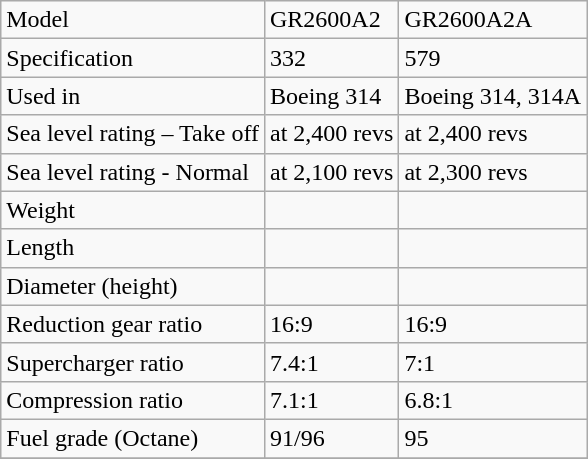<table class="wikitable">
<tr>
<td>Model</td>
<td>GR2600A2</td>
<td>GR2600A2A</td>
</tr>
<tr>
<td>Specification</td>
<td>332</td>
<td>579</td>
</tr>
<tr>
<td>Used in</td>
<td>Boeing 314</td>
<td>Boeing 314, 314A</td>
</tr>
<tr>
<td>Sea level rating – Take off</td>
<td> at 2,400 revs</td>
<td> at 2,400 revs</td>
</tr>
<tr>
<td>Sea level rating - Normal</td>
<td> at 2,100 revs</td>
<td> at 2,300 revs</td>
</tr>
<tr>
<td>Weight</td>
<td></td>
<td></td>
</tr>
<tr>
<td>Length</td>
<td></td>
<td></td>
</tr>
<tr>
<td>Diameter (height)</td>
<td></td>
<td></td>
</tr>
<tr>
<td>Reduction gear ratio</td>
<td>16:9</td>
<td>16:9</td>
</tr>
<tr>
<td>Supercharger ratio</td>
<td>7.4:1</td>
<td>7:1</td>
</tr>
<tr>
<td>Compression ratio</td>
<td>7.1:1</td>
<td>6.8:1</td>
</tr>
<tr>
<td>Fuel grade (Octane)</td>
<td>91/96</td>
<td>95</td>
</tr>
<tr>
</tr>
</table>
